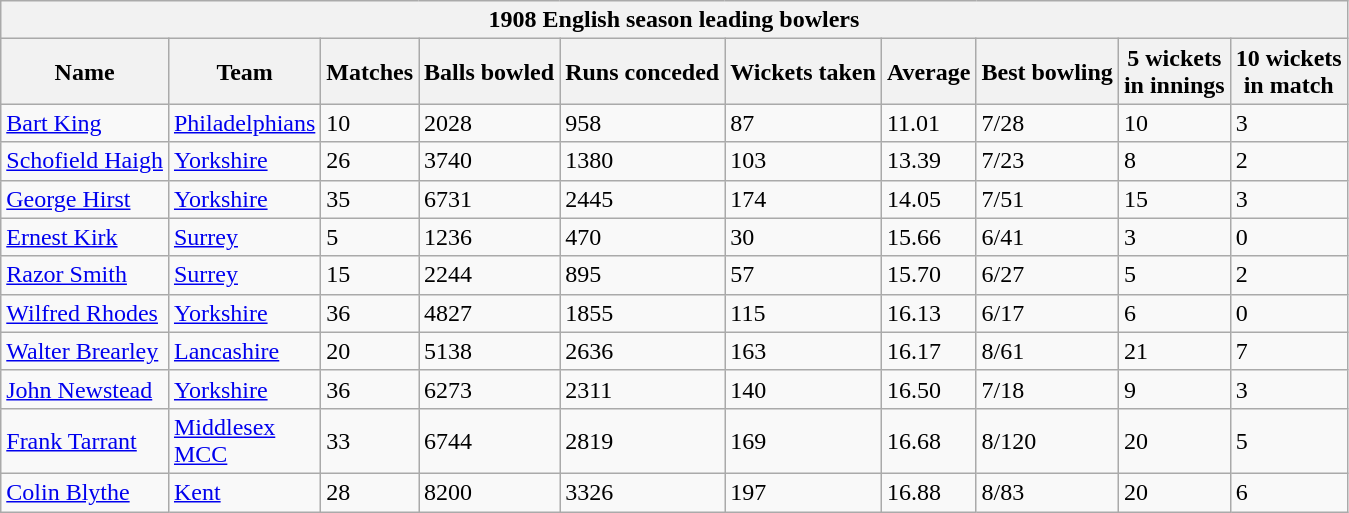<table class="wikitable">
<tr>
<th colspan="10" bgcolor="#efefef">1908 English season leading bowlers</th>
</tr>
<tr bgcolor="#efefef">
<th>Name</th>
<th>Team</th>
<th>Matches</th>
<th>Balls bowled</th>
<th>Runs conceded</th>
<th>Wickets taken</th>
<th>Average</th>
<th>Best bowling</th>
<th>5 wickets<br>in innings</th>
<th>10 wickets<br>in match</th>
</tr>
<tr>
<td><a href='#'>Bart King</a></td>
<td><a href='#'>Philadelphians</a></td>
<td>10</td>
<td>2028</td>
<td>958</td>
<td>87</td>
<td>11.01</td>
<td>7/28</td>
<td>10</td>
<td>3</td>
</tr>
<tr>
<td><a href='#'>Schofield Haigh</a></td>
<td><a href='#'>Yorkshire</a></td>
<td>26</td>
<td>3740</td>
<td>1380</td>
<td>103</td>
<td>13.39</td>
<td>7/23</td>
<td>8</td>
<td>2</td>
</tr>
<tr>
<td><a href='#'>George Hirst</a></td>
<td><a href='#'>Yorkshire</a></td>
<td>35</td>
<td>6731</td>
<td>2445</td>
<td>174</td>
<td>14.05</td>
<td>7/51</td>
<td>15</td>
<td>3</td>
</tr>
<tr>
<td><a href='#'>Ernest Kirk</a></td>
<td><a href='#'>Surrey</a></td>
<td>5</td>
<td>1236</td>
<td>470</td>
<td>30</td>
<td>15.66</td>
<td>6/41</td>
<td>3</td>
<td>0</td>
</tr>
<tr>
<td><a href='#'>Razor Smith</a></td>
<td><a href='#'>Surrey</a></td>
<td>15</td>
<td>2244</td>
<td>895</td>
<td>57</td>
<td>15.70</td>
<td>6/27</td>
<td>5</td>
<td>2</td>
</tr>
<tr>
<td><a href='#'>Wilfred Rhodes</a></td>
<td><a href='#'>Yorkshire</a></td>
<td>36</td>
<td>4827</td>
<td>1855</td>
<td>115</td>
<td>16.13</td>
<td>6/17</td>
<td>6</td>
<td>0</td>
</tr>
<tr>
<td><a href='#'>Walter Brearley</a></td>
<td><a href='#'>Lancashire</a></td>
<td>20</td>
<td>5138</td>
<td>2636</td>
<td>163</td>
<td>16.17</td>
<td>8/61</td>
<td>21</td>
<td>7</td>
</tr>
<tr>
<td><a href='#'>John Newstead</a></td>
<td><a href='#'>Yorkshire</a></td>
<td>36</td>
<td>6273</td>
<td>2311</td>
<td>140</td>
<td>16.50</td>
<td>7/18</td>
<td>9</td>
<td>3</td>
</tr>
<tr>
<td><a href='#'>Frank Tarrant</a></td>
<td><a href='#'>Middlesex</a><br><a href='#'>MCC</a></td>
<td>33</td>
<td>6744</td>
<td>2819</td>
<td>169</td>
<td>16.68</td>
<td>8/120</td>
<td>20</td>
<td>5</td>
</tr>
<tr>
<td><a href='#'>Colin Blythe</a></td>
<td><a href='#'>Kent</a></td>
<td>28</td>
<td>8200</td>
<td>3326</td>
<td>197</td>
<td>16.88</td>
<td>8/83</td>
<td>20</td>
<td>6</td>
</tr>
</table>
